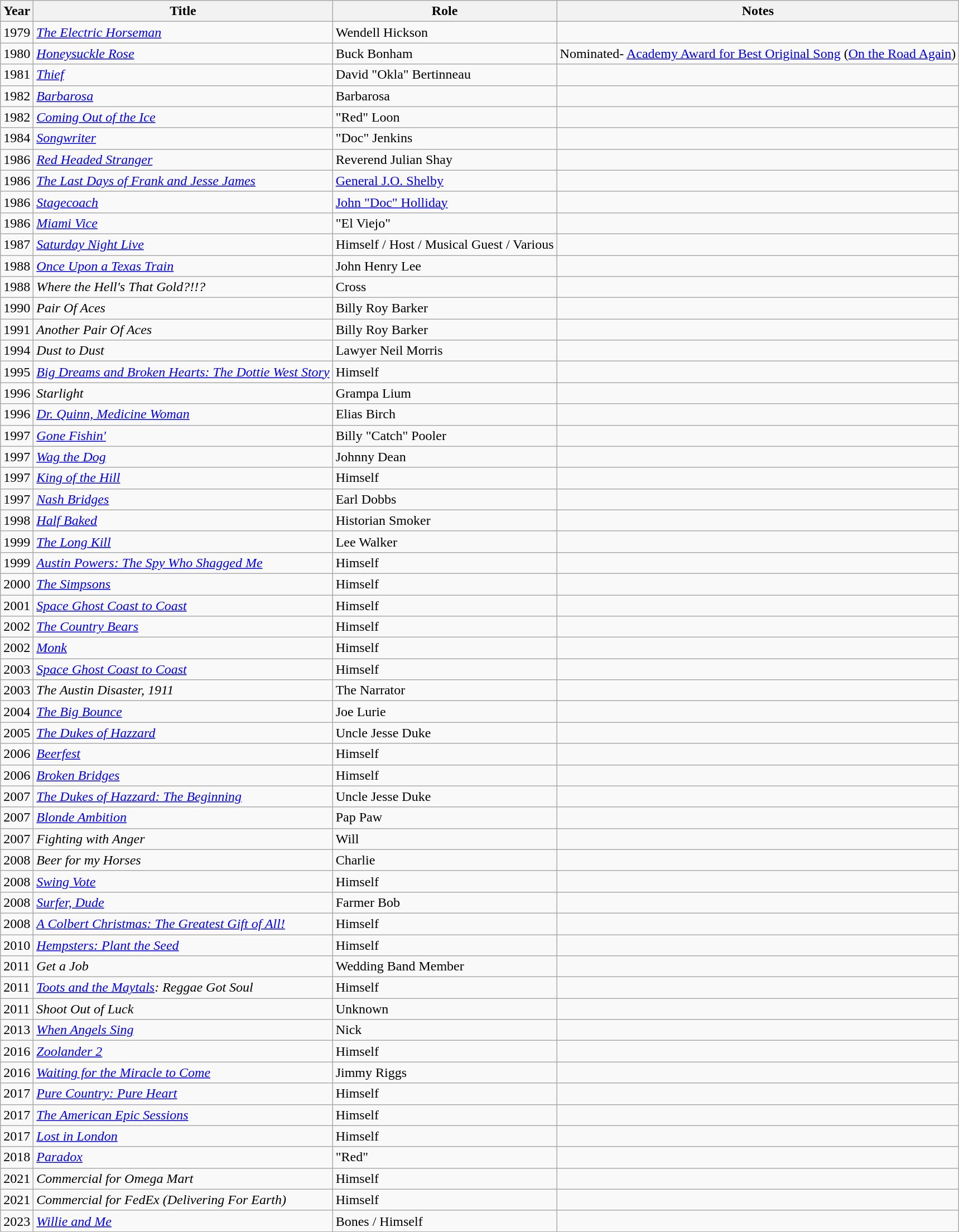<table class="wikitable sortable">
<tr>
<th>Year</th>
<th>Title</th>
<th>Role</th>
<th>Notes</th>
</tr>
<tr>
<td>1979</td>
<td><em><a href='#'>The Electric Horseman</a></em></td>
<td>Wendell Hickson</td>
<td></td>
</tr>
<tr>
<td>1980</td>
<td><em><a href='#'>Honeysuckle Rose</a></em></td>
<td>Buck Bonham</td>
<td>Nominated- <a href='#'>Academy Award for Best Original Song</a> (<a href='#'>On the Road Again</a>)</td>
</tr>
<tr>
<td>1981</td>
<td><em><a href='#'>Thief</a></em></td>
<td>David "Okla" Bertinneau</td>
<td></td>
</tr>
<tr>
<td>1982</td>
<td><em><a href='#'>Barbarosa</a></em></td>
<td>Barbarosa</td>
<td></td>
</tr>
<tr>
<td>1982</td>
<td><em><a href='#'>Coming Out of the Ice</a></em></td>
<td>"Red" Loon</td>
<td></td>
</tr>
<tr>
<td>1984</td>
<td><em><a href='#'>Songwriter</a></em></td>
<td>"Doc" Jenkins</td>
<td></td>
</tr>
<tr>
<td>1986</td>
<td><em><a href='#'>Red Headed Stranger</a></em></td>
<td>Reverend Julian Shay</td>
<td></td>
</tr>
<tr>
<td>1986</td>
<td><em><a href='#'>The Last Days of Frank and Jesse James</a></em></td>
<td><a href='#'>General J.O. Shelby</a></td>
<td></td>
</tr>
<tr>
<td>1986</td>
<td><em><a href='#'>Stagecoach</a></em></td>
<td><a href='#'>John "Doc" Holliday</a></td>
<td></td>
</tr>
<tr>
<td>1986</td>
<td><em><a href='#'>Miami Vice</a></em></td>
<td>"El Viejo"</td>
<td></td>
</tr>
<tr>
<td>1987</td>
<td><em><a href='#'>Saturday Night Live</a></em></td>
<td>Himself / Host / Musical Guest / Various</td>
<td></td>
</tr>
<tr>
<td>1988</td>
<td><em><a href='#'>Once Upon a Texas Train</a></em></td>
<td>John Henry Lee</td>
<td></td>
</tr>
<tr>
<td>1988</td>
<td><em>Where the Hell's That Gold?!!?</em></td>
<td>Cross</td>
<td></td>
</tr>
<tr>
<td>1990</td>
<td><em>Pair Of Aces</em></td>
<td>Billy Roy Barker</td>
<td></td>
</tr>
<tr>
<td>1991</td>
<td><em>Another Pair Of Aces</em></td>
<td>Billy Roy Barker</td>
<td></td>
</tr>
<tr>
<td>1994</td>
<td><em>Dust to Dust</em></td>
<td>Lawyer Neil Morris</td>
<td></td>
</tr>
<tr>
<td>1995</td>
<td><em><a href='#'>Big Dreams and Broken Hearts: The Dottie West Story</a></em></td>
<td>Himself</td>
<td></td>
</tr>
<tr>
<td>1996</td>
<td><em>Starlight</em></td>
<td>Grampa Lium</td>
<td></td>
</tr>
<tr>
<td>1996</td>
<td><em><a href='#'>Dr. Quinn, Medicine Woman</a></em></td>
<td>Elias Birch</td>
<td></td>
</tr>
<tr>
<td>1997</td>
<td><em><a href='#'>Gone Fishin'</a></em></td>
<td>Billy "Catch" Pooler</td>
<td></td>
</tr>
<tr>
<td>1997</td>
<td><em><a href='#'>Wag the Dog</a></em></td>
<td>Johnny Dean</td>
<td></td>
</tr>
<tr>
<td>1997</td>
<td><em><a href='#'>King of the Hill</a></em></td>
<td>Himself</td>
<td></td>
</tr>
<tr>
<td>1997</td>
<td><em><a href='#'>Nash Bridges</a></em></td>
<td>Earl Dobbs</td>
<td></td>
</tr>
<tr>
<td>1998</td>
<td><em><a href='#'>Half Baked</a></em></td>
<td>Historian Smoker</td>
<td></td>
</tr>
<tr>
<td>1999</td>
<td><em><a href='#'>The Long Kill</a></em></td>
<td>Lee Walker</td>
<td></td>
</tr>
<tr>
<td>1999</td>
<td><em><a href='#'>Austin Powers: The Spy Who Shagged Me</a></em></td>
<td>Himself</td>
<td></td>
</tr>
<tr>
<td>2000</td>
<td><em><a href='#'>The Simpsons</a></em></td>
<td>Himself</td>
<td></td>
</tr>
<tr>
<td>2001</td>
<td><em><a href='#'>Space Ghost Coast to Coast</a></em></td>
<td>Himself</td>
<td></td>
</tr>
<tr>
<td>2002</td>
<td><em><a href='#'>The Country Bears</a></em></td>
<td>Himself</td>
<td></td>
</tr>
<tr>
<td>2002</td>
<td><em><a href='#'>Monk</a></em></td>
<td>Himself</td>
<td></td>
</tr>
<tr>
<td>2003</td>
<td><em><a href='#'>Space Ghost Coast to Coast</a></em></td>
<td>Himself</td>
<td></td>
</tr>
<tr>
<td>2003</td>
<td><em>The Austin Disaster, 1911</em></td>
<td>The Narrator</td>
<td></td>
</tr>
<tr>
<td>2004</td>
<td><em><a href='#'>The Big Bounce</a></em></td>
<td>Joe Lurie</td>
<td></td>
</tr>
<tr>
<td>2005</td>
<td><em><a href='#'>The Dukes of Hazzard</a></em></td>
<td>Uncle Jesse Duke</td>
<td></td>
</tr>
<tr>
<td>2006</td>
<td><em><a href='#'>Beerfest</a></em></td>
<td>Himself</td>
<td></td>
</tr>
<tr>
<td>2006</td>
<td><em><a href='#'>Broken Bridges</a></em></td>
<td>Himself</td>
<td></td>
</tr>
<tr>
<td>2007</td>
<td><em><a href='#'>The Dukes of Hazzard: The Beginning</a></em></td>
<td>Uncle Jesse Duke</td>
<td></td>
</tr>
<tr>
<td>2007</td>
<td><em><a href='#'>Blonde Ambition</a></em></td>
<td>Pap Paw</td>
<td></td>
</tr>
<tr>
<td>2007</td>
<td><em>Fighting with Anger</em></td>
<td>Will</td>
<td></td>
</tr>
<tr>
<td>2008</td>
<td><em>Beer for my Horses</em></td>
<td>Charlie</td>
<td></td>
</tr>
<tr>
<td>2008</td>
<td><em><a href='#'>Swing Vote</a></em></td>
<td>Himself</td>
<td></td>
</tr>
<tr>
<td>2008</td>
<td><em><a href='#'>Surfer, Dude</a></em></td>
<td>Farmer Bob</td>
<td></td>
</tr>
<tr>
<td>2008</td>
<td><em><a href='#'>A Colbert Christmas: The Greatest Gift of All!</a></em></td>
<td>Himself</td>
<td></td>
</tr>
<tr>
<td>2010</td>
<td><em><a href='#'>Hempsters: Plant the Seed</a></em></td>
<td>Himself</td>
<td></td>
</tr>
<tr>
<td>2011</td>
<td><em>Get a Job</em></td>
<td>Wedding Band Member</td>
<td></td>
</tr>
<tr>
<td>2011</td>
<td><em><a href='#'>Toots and the Maytals</a>: Reggae Got Soul</em></td>
<td>Himself</td>
<td></td>
</tr>
<tr>
<td>2011</td>
<td><em>Shoot Out of Luck</em></td>
<td>Unknown</td>
<td></td>
</tr>
<tr>
<td>2013</td>
<td><em><a href='#'>When Angels Sing</a></em></td>
<td>Nick</td>
<td></td>
</tr>
<tr>
<td>2016</td>
<td><em><a href='#'>Zoolander 2</a></em></td>
<td>Himself</td>
<td></td>
</tr>
<tr>
<td>2016</td>
<td><em><a href='#'>Waiting for the Miracle to Come</a></em></td>
<td>Jimmy Riggs</td>
<td></td>
</tr>
<tr>
<td>2017</td>
<td><em><a href='#'>Pure Country: Pure Heart</a></em></td>
<td>Himself</td>
<td></td>
</tr>
<tr>
<td>2017</td>
<td><em><a href='#'>The American Epic Sessions</a></em></td>
<td>Himself</td>
<td></td>
</tr>
<tr>
<td>2017</td>
<td><em><a href='#'>Lost in London</a></em></td>
<td>Himself</td>
<td></td>
</tr>
<tr>
<td>2018</td>
<td><em><a href='#'>Paradox</a></em></td>
<td>"Red"</td>
<td></td>
</tr>
<tr>
<td>2021</td>
<td><em>Commercial for Omega Mart</em></td>
<td>Himself</td>
<td></td>
</tr>
<tr>
<td>2021</td>
<td><em>Commercial for FedEx (Delivering For Earth)</em></td>
<td>Himself</td>
<td></td>
</tr>
<tr>
<td>2023</td>
<td><em><a href='#'>Willie and Me</a></em></td>
<td>Bones / Himself</td>
<td></td>
</tr>
</table>
